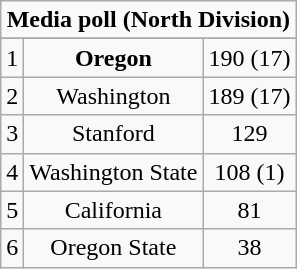<table class="wikitable" style="display: inline-table;">
<tr>
<td align="center" Colspan="3"><strong>Media poll (North Division)</strong></td>
</tr>
<tr align="center">
</tr>
<tr align="center">
<td>1</td>
<td><strong>Oregon</strong></td>
<td>190 (17)</td>
</tr>
<tr align="center">
<td>2</td>
<td>Washington</td>
<td>189 (17)</td>
</tr>
<tr align="center">
<td>3</td>
<td>Stanford</td>
<td>129</td>
</tr>
<tr align="center">
<td>4</td>
<td>Washington State</td>
<td>108 (1)</td>
</tr>
<tr align="center">
<td>5</td>
<td>California</td>
<td>81</td>
</tr>
<tr align="center">
<td>6</td>
<td>Oregon State</td>
<td>38</td>
</tr>
</table>
